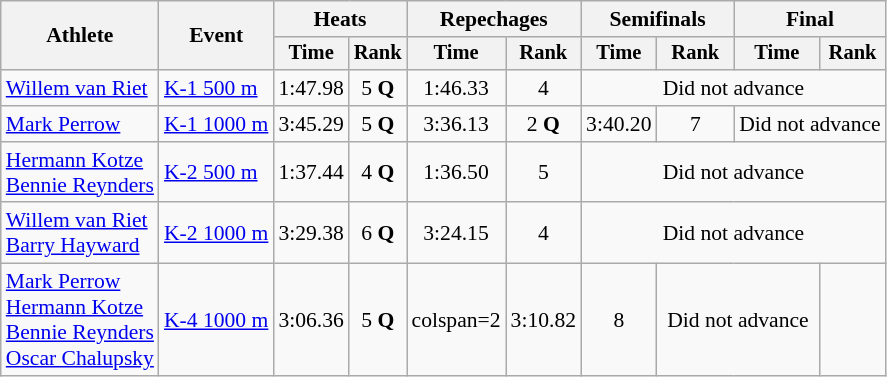<table class="wikitable" style="font-size:90%">
<tr>
<th rowspan=2>Athlete</th>
<th rowspan=2>Event</th>
<th colspan=2>Heats</th>
<th colspan=2>Repechages</th>
<th colspan=2>Semifinals</th>
<th colspan=2>Final</th>
</tr>
<tr style="font-size:95%">
<th>Time</th>
<th>Rank</th>
<th>Time</th>
<th>Rank</th>
<th>Time</th>
<th>Rank</th>
<th>Time</th>
<th>Rank</th>
</tr>
<tr align=center>
<td align=left><a href='#'>Willem van Riet</a></td>
<td align=left><a href='#'>K-1 500 m</a></td>
<td>1:47.98</td>
<td>5 <strong>Q</strong></td>
<td>1:46.33</td>
<td>4</td>
<td colspan=4>Did not advance</td>
</tr>
<tr align=center>
<td align=left><a href='#'>Mark Perrow</a></td>
<td align=left><a href='#'>K-1 1000 m</a></td>
<td>3:45.29</td>
<td>5 <strong>Q</strong></td>
<td>3:36.13</td>
<td>2 <strong>Q</strong></td>
<td>3:40.20</td>
<td>7</td>
<td colspan=2>Did not advance</td>
</tr>
<tr align=center>
<td align=left><a href='#'>Hermann Kotze</a><br> <a href='#'>Bennie Reynders</a></td>
<td align=left><a href='#'>K-2 500 m</a></td>
<td>1:37.44</td>
<td>4 <strong>Q</strong></td>
<td>1:36.50</td>
<td>5</td>
<td colspan=4>Did not advance</td>
</tr>
<tr align=center>
<td align=left><a href='#'>Willem van Riet</a><br> <a href='#'>Barry Hayward</a></td>
<td align=left><a href='#'>K-2 1000 m</a></td>
<td>3:29.38</td>
<td>6 <strong>Q</strong></td>
<td>3:24.15</td>
<td>4</td>
<td colspan=4>Did not advance</td>
</tr>
<tr align=center>
<td align=left><a href='#'>Mark Perrow</a><br> <a href='#'>Hermann Kotze</a><br><a href='#'>Bennie Reynders</a><br><a href='#'>Oscar Chalupsky</a></td>
<td align=left><a href='#'>K-4 1000 m</a></td>
<td>3:06.36</td>
<td>5 <strong>Q</strong></td>
<td>colspan=2 </td>
<td>3:10.82</td>
<td>8</td>
<td colspan=2>Did not advance</td>
</tr>
</table>
